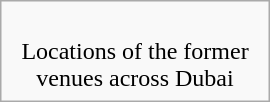<table role="presentation" class="infobox" style="width:180px;">
<tr>
<td style="text-align:center;"><br>





 Locations of the former venues across Dubai</td>
</tr>
</table>
